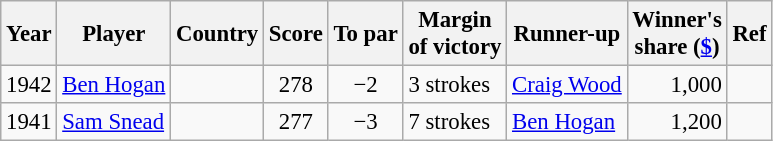<table class="wikitable" style="font-size:95%">
<tr>
<th>Year</th>
<th>Player</th>
<th>Country</th>
<th>Score</th>
<th>To par</th>
<th>Margin<br>of victory</th>
<th>Runner-up</th>
<th>Winner's<br>share (<a href='#'>$</a>)</th>
<th>Ref</th>
</tr>
<tr>
<td>1942</td>
<td><a href='#'>Ben Hogan</a></td>
<td></td>
<td align=center>278</td>
<td align=center>−2</td>
<td>3 strokes</td>
<td> <a href='#'>Craig Wood</a></td>
<td align=right>1,000</td>
<td></td>
</tr>
<tr>
<td>1941</td>
<td><a href='#'>Sam Snead</a></td>
<td></td>
<td align=center>277</td>
<td align=center>−3</td>
<td>7 strokes</td>
<td> <a href='#'>Ben Hogan</a></td>
<td align=right>1,200</td>
<td></td>
</tr>
</table>
